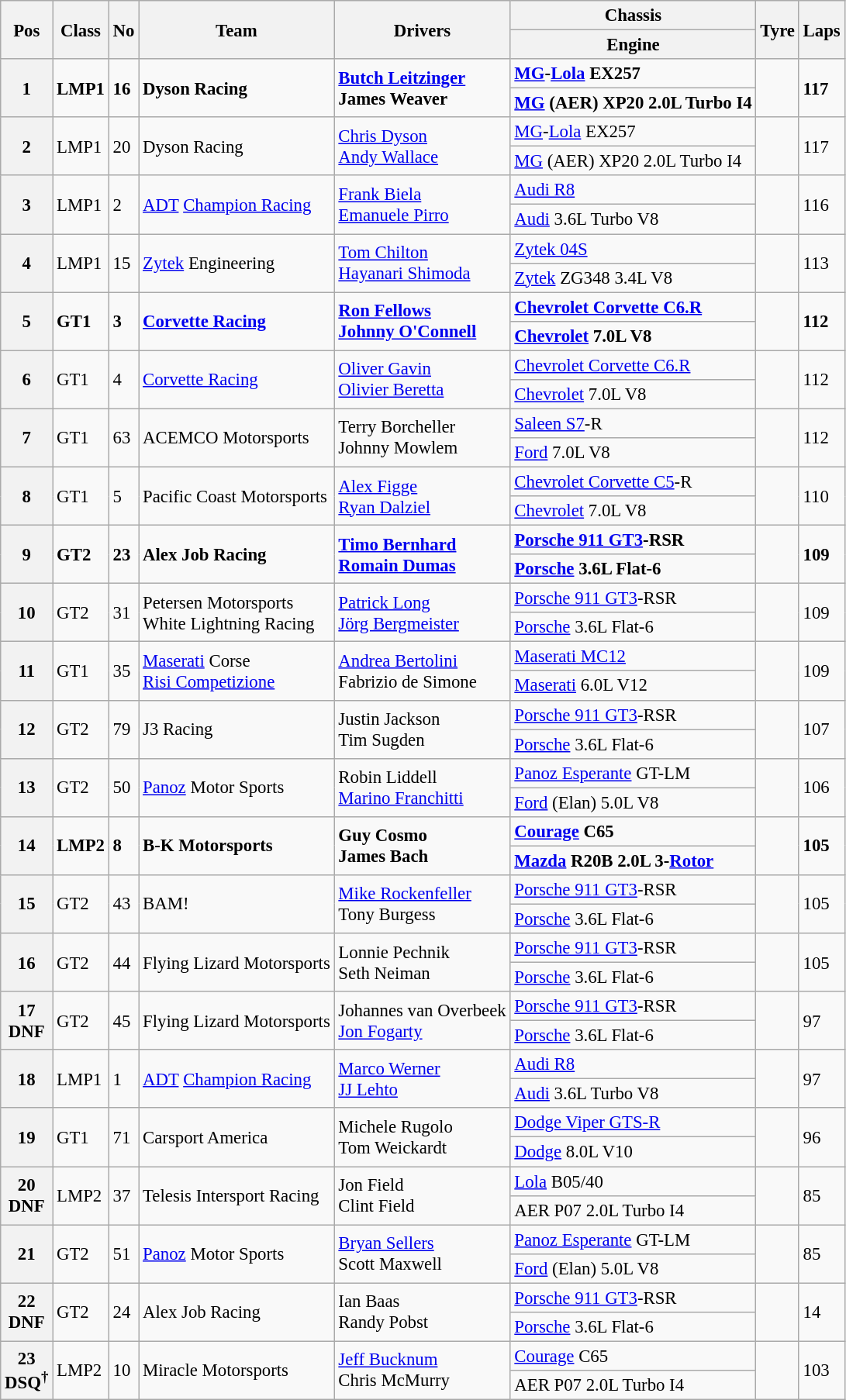<table class="wikitable" style="font-size: 95%;">
<tr>
<th rowspan=2>Pos</th>
<th rowspan=2>Class</th>
<th rowspan=2>No</th>
<th rowspan=2>Team</th>
<th rowspan=2>Drivers</th>
<th>Chassis</th>
<th rowspan=2>Tyre</th>
<th rowspan=2>Laps</th>
</tr>
<tr>
<th>Engine</th>
</tr>
<tr style="font-weight:bold">
<th rowspan=2>1</th>
<td rowspan=2>LMP1</td>
<td rowspan=2>16</td>
<td rowspan=2> Dyson Racing</td>
<td rowspan=2> <a href='#'>Butch Leitzinger</a><br> James Weaver</td>
<td><a href='#'>MG</a>-<a href='#'>Lola</a> EX257</td>
<td rowspan=2></td>
<td rowspan=2>117</td>
</tr>
<tr style="font-weight:bold">
<td><a href='#'>MG</a> (AER) XP20 2.0L Turbo I4</td>
</tr>
<tr>
<th rowspan=2>2</th>
<td rowspan=2>LMP1</td>
<td rowspan=2>20</td>
<td rowspan=2> Dyson Racing</td>
<td rowspan=2> <a href='#'>Chris Dyson</a><br> <a href='#'>Andy Wallace</a></td>
<td><a href='#'>MG</a>-<a href='#'>Lola</a> EX257</td>
<td rowspan=2></td>
<td rowspan=2>117</td>
</tr>
<tr>
<td><a href='#'>MG</a> (AER) XP20 2.0L Turbo I4</td>
</tr>
<tr>
<th rowspan=2>3</th>
<td rowspan=2>LMP1</td>
<td rowspan=2>2</td>
<td rowspan=2> <a href='#'>ADT</a> <a href='#'>Champion Racing</a></td>
<td rowspan=2> <a href='#'>Frank Biela</a><br> <a href='#'>Emanuele Pirro</a></td>
<td><a href='#'>Audi R8</a></td>
<td rowspan=2></td>
<td rowspan=2>116</td>
</tr>
<tr>
<td><a href='#'>Audi</a> 3.6L Turbo V8</td>
</tr>
<tr>
<th rowspan=2>4</th>
<td rowspan=2>LMP1</td>
<td rowspan=2>15</td>
<td rowspan=2> <a href='#'>Zytek</a> Engineering</td>
<td rowspan=2> <a href='#'>Tom Chilton</a><br> <a href='#'>Hayanari Shimoda</a></td>
<td><a href='#'>Zytek 04S</a></td>
<td rowspan=2></td>
<td rowspan=2>113</td>
</tr>
<tr>
<td><a href='#'>Zytek</a> ZG348 3.4L V8</td>
</tr>
<tr style="font-weight:bold">
<th rowspan=2>5</th>
<td rowspan=2>GT1</td>
<td rowspan=2>3</td>
<td rowspan=2> <a href='#'>Corvette Racing</a></td>
<td rowspan=2> <a href='#'>Ron Fellows</a><br> <a href='#'>Johnny O'Connell</a></td>
<td><a href='#'>Chevrolet Corvette C6.R</a></td>
<td rowspan=2></td>
<td rowspan=2>112</td>
</tr>
<tr style="font-weight:bold">
<td><a href='#'>Chevrolet</a> 7.0L V8</td>
</tr>
<tr>
<th rowspan=2>6</th>
<td rowspan=2>GT1</td>
<td rowspan=2>4</td>
<td rowspan=2> <a href='#'>Corvette Racing</a></td>
<td rowspan=2> <a href='#'>Oliver Gavin</a><br> <a href='#'>Olivier Beretta</a></td>
<td><a href='#'>Chevrolet Corvette C6.R</a></td>
<td rowspan=2></td>
<td rowspan=2>112</td>
</tr>
<tr>
<td><a href='#'>Chevrolet</a> 7.0L V8</td>
</tr>
<tr>
<th rowspan=2>7</th>
<td rowspan=2>GT1</td>
<td rowspan=2>63</td>
<td rowspan=2> ACEMCO Motorsports</td>
<td rowspan=2> Terry Borcheller<br> Johnny Mowlem</td>
<td><a href='#'>Saleen S7</a>-R</td>
<td rowspan=2></td>
<td rowspan=2>112</td>
</tr>
<tr>
<td><a href='#'>Ford</a> 7.0L V8</td>
</tr>
<tr>
<th rowspan=2>8</th>
<td rowspan=2>GT1</td>
<td rowspan=2>5</td>
<td rowspan=2> Pacific Coast Motorsports</td>
<td rowspan=2> <a href='#'>Alex Figge</a><br> <a href='#'>Ryan Dalziel</a></td>
<td><a href='#'>Chevrolet Corvette C5</a>-R</td>
<td rowspan=2></td>
<td rowspan=2>110</td>
</tr>
<tr>
<td><a href='#'>Chevrolet</a> 7.0L V8</td>
</tr>
<tr style="font-weight:bold">
<th rowspan=2>9</th>
<td rowspan=2>GT2</td>
<td rowspan=2>23</td>
<td rowspan=2> Alex Job Racing</td>
<td rowspan=2> <a href='#'>Timo Bernhard</a><br> <a href='#'>Romain Dumas</a></td>
<td><a href='#'>Porsche 911 GT3</a>-RSR</td>
<td rowspan=2></td>
<td rowspan=2>109</td>
</tr>
<tr style="font-weight:bold">
<td><a href='#'>Porsche</a> 3.6L Flat-6</td>
</tr>
<tr>
<th rowspan=2>10</th>
<td rowspan=2>GT2</td>
<td rowspan=2>31</td>
<td rowspan=2> Petersen Motorsports<br> White Lightning Racing</td>
<td rowspan=2> <a href='#'>Patrick Long</a><br> <a href='#'>Jörg Bergmeister</a></td>
<td><a href='#'>Porsche 911 GT3</a>-RSR</td>
<td rowspan=2></td>
<td rowspan=2>109</td>
</tr>
<tr>
<td><a href='#'>Porsche</a> 3.6L Flat-6</td>
</tr>
<tr>
<th rowspan=2>11</th>
<td rowspan=2>GT1</td>
<td rowspan=2>35</td>
<td rowspan=2> <a href='#'>Maserati</a> Corse<br> <a href='#'>Risi Competizione</a></td>
<td rowspan=2> <a href='#'>Andrea Bertolini</a><br> Fabrizio de Simone</td>
<td><a href='#'>Maserati MC12</a></td>
<td rowspan=2></td>
<td rowspan=2>109</td>
</tr>
<tr>
<td><a href='#'>Maserati</a> 6.0L V12</td>
</tr>
<tr>
<th rowspan=2>12</th>
<td rowspan=2>GT2</td>
<td rowspan=2>79</td>
<td rowspan=2> J3 Racing</td>
<td rowspan=2> Justin Jackson<br> Tim Sugden</td>
<td><a href='#'>Porsche 911 GT3</a>-RSR</td>
<td rowspan=2></td>
<td rowspan=2>107</td>
</tr>
<tr>
<td><a href='#'>Porsche</a> 3.6L Flat-6</td>
</tr>
<tr>
<th rowspan=2>13</th>
<td rowspan=2>GT2</td>
<td rowspan=2>50</td>
<td rowspan=2> <a href='#'>Panoz</a> Motor Sports</td>
<td rowspan=2> Robin Liddell<br> <a href='#'>Marino Franchitti</a></td>
<td><a href='#'>Panoz Esperante</a> GT-LM</td>
<td rowspan=2></td>
<td rowspan=2>106</td>
</tr>
<tr>
<td><a href='#'>Ford</a> (Elan) 5.0L V8</td>
</tr>
<tr style="font-weight:bold">
<th rowspan=2>14</th>
<td rowspan=2>LMP2</td>
<td rowspan=2>8</td>
<td rowspan=2> B-K Motorsports</td>
<td rowspan=2> Guy Cosmo<br> James Bach</td>
<td><a href='#'>Courage</a> C65</td>
<td rowspan=2></td>
<td rowspan=2>105</td>
</tr>
<tr style="font-weight:bold">
<td><a href='#'>Mazda</a> R20B 2.0L 3-<a href='#'>Rotor</a></td>
</tr>
<tr>
<th rowspan=2>15</th>
<td rowspan=2>GT2</td>
<td rowspan=2>43</td>
<td rowspan=2> BAM!</td>
<td rowspan=2> <a href='#'>Mike Rockenfeller</a><br> Tony Burgess</td>
<td><a href='#'>Porsche 911 GT3</a>-RSR</td>
<td rowspan=2></td>
<td rowspan=2>105</td>
</tr>
<tr>
<td><a href='#'>Porsche</a> 3.6L Flat-6</td>
</tr>
<tr>
<th rowspan=2>16</th>
<td rowspan=2>GT2</td>
<td rowspan=2>44</td>
<td rowspan=2> Flying Lizard Motorsports</td>
<td rowspan=2> Lonnie Pechnik<br> Seth Neiman</td>
<td><a href='#'>Porsche 911 GT3</a>-RSR</td>
<td rowspan=2></td>
<td rowspan=2>105</td>
</tr>
<tr>
<td><a href='#'>Porsche</a> 3.6L Flat-6</td>
</tr>
<tr>
<th rowspan=2>17<br>DNF</th>
<td rowspan=2>GT2</td>
<td rowspan=2>45</td>
<td rowspan=2> Flying Lizard Motorsports</td>
<td rowspan=2> Johannes van Overbeek<br> <a href='#'>Jon Fogarty</a></td>
<td><a href='#'>Porsche 911 GT3</a>-RSR</td>
<td rowspan=2></td>
<td rowspan=2>97</td>
</tr>
<tr>
<td><a href='#'>Porsche</a> 3.6L Flat-6</td>
</tr>
<tr>
<th rowspan=2>18</th>
<td rowspan=2>LMP1</td>
<td rowspan=2>1</td>
<td rowspan=2> <a href='#'>ADT</a> <a href='#'>Champion Racing</a></td>
<td rowspan=2> <a href='#'>Marco Werner</a><br> <a href='#'>JJ Lehto</a></td>
<td><a href='#'>Audi R8</a></td>
<td rowspan=2></td>
<td rowspan=2>97</td>
</tr>
<tr>
<td><a href='#'>Audi</a> 3.6L Turbo V8</td>
</tr>
<tr>
<th rowspan=2>19</th>
<td rowspan=2>GT1</td>
<td rowspan=2>71</td>
<td rowspan=2> Carsport America</td>
<td rowspan=2> Michele Rugolo<br> Tom Weickardt</td>
<td><a href='#'>Dodge Viper GTS-R</a></td>
<td rowspan=2></td>
<td rowspan=2>96</td>
</tr>
<tr>
<td><a href='#'>Dodge</a> 8.0L V10</td>
</tr>
<tr>
<th rowspan=2>20<br>DNF</th>
<td rowspan=2>LMP2</td>
<td rowspan=2>37</td>
<td rowspan=2> Telesis Intersport Racing</td>
<td rowspan=2> Jon Field<br> Clint Field</td>
<td><a href='#'>Lola</a> B05/40</td>
<td rowspan=2></td>
<td rowspan=2>85</td>
</tr>
<tr>
<td>AER P07 2.0L Turbo I4</td>
</tr>
<tr>
<th rowspan=2>21</th>
<td rowspan=2>GT2</td>
<td rowspan=2>51</td>
<td rowspan=2> <a href='#'>Panoz</a> Motor Sports</td>
<td rowspan=2> <a href='#'>Bryan Sellers</a><br> Scott Maxwell</td>
<td><a href='#'>Panoz Esperante</a> GT-LM</td>
<td rowspan=2></td>
<td rowspan=2>85</td>
</tr>
<tr>
<td><a href='#'>Ford</a> (Elan) 5.0L V8</td>
</tr>
<tr>
<th rowspan=2>22<br>DNF</th>
<td rowspan=2>GT2</td>
<td rowspan=2>24</td>
<td rowspan=2> Alex Job Racing</td>
<td rowspan=2> Ian Baas<br> Randy Pobst</td>
<td><a href='#'>Porsche 911 GT3</a>-RSR</td>
<td rowspan=2></td>
<td rowspan=2>14</td>
</tr>
<tr>
<td><a href='#'>Porsche</a> 3.6L Flat-6</td>
</tr>
<tr>
<th rowspan=2>23<br>DSQ<sup>†</sup></th>
<td rowspan=2>LMP2</td>
<td rowspan=2>10</td>
<td rowspan=2> Miracle Motorsports</td>
<td rowspan=2> <a href='#'>Jeff Bucknum</a><br> Chris McMurry</td>
<td><a href='#'>Courage</a> C65</td>
<td rowspan=2></td>
<td rowspan=2>103</td>
</tr>
<tr>
<td>AER P07 2.0L Turbo I4</td>
</tr>
</table>
